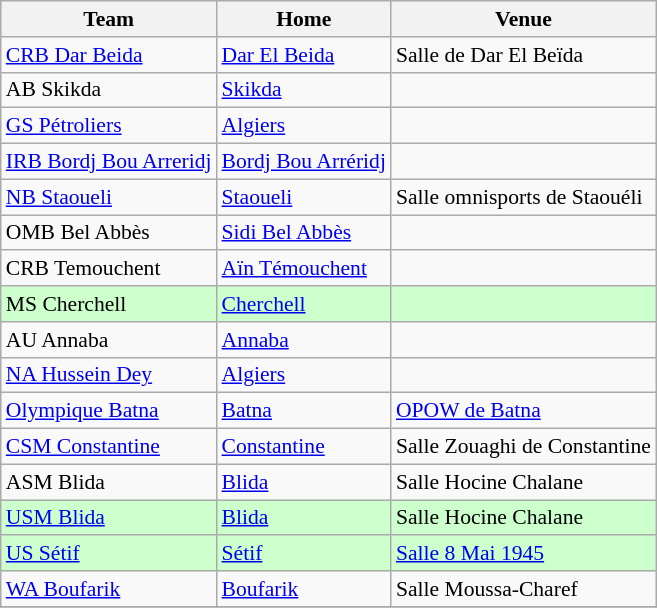<table class="wikitable" style="font-size:90%;">
<tr>
<th>Team</th>
<th>Home</th>
<th>Venue</th>
</tr>
<tr>
<td><a href='#'>CRB Dar Beida</a></td>
<td><a href='#'>Dar El Beida</a></td>
<td>Salle de Dar El Beïda</td>
</tr>
<tr>
<td>AB Skikda</td>
<td><a href='#'>Skikda</a></td>
<td></td>
</tr>
<tr>
<td><a href='#'>GS Pétroliers</a></td>
<td><a href='#'>Algiers</a></td>
<td></td>
</tr>
<tr>
<td><a href='#'>IRB Bordj Bou Arreridj</a></td>
<td><a href='#'>Bordj Bou Arréridj</a></td>
<td></td>
</tr>
<tr>
<td><a href='#'>NB Staoueli</a></td>
<td><a href='#'>Staoueli</a></td>
<td>Salle omnisports de Staouéli</td>
</tr>
<tr>
<td>OMB Bel Abbès</td>
<td><a href='#'>Sidi Bel Abbès</a></td>
<td></td>
</tr>
<tr>
<td>CRB Temouchent</td>
<td><a href='#'>Aïn Témouchent</a></td>
<td></td>
</tr>
<tr style="background: #ccffcc;">
<td>MS Cherchell</td>
<td><a href='#'>Cherchell</a></td>
<td></td>
</tr>
<tr>
<td>AU Annaba</td>
<td><a href='#'>Annaba</a></td>
<td></td>
</tr>
<tr>
<td><a href='#'>NA Hussein Dey</a></td>
<td><a href='#'>Algiers</a></td>
<td></td>
</tr>
<tr>
<td><a href='#'>Olympique Batna</a></td>
<td><a href='#'>Batna</a></td>
<td><a href='#'>OPOW de Batna</a></td>
</tr>
<tr>
<td><a href='#'>CSM Constantine</a></td>
<td><a href='#'>Constantine</a></td>
<td>Salle Zouaghi de Constantine</td>
</tr>
<tr>
<td>ASM Blida</td>
<td><a href='#'>Blida</a></td>
<td>Salle Hocine Chalane</td>
</tr>
<tr style="background: #ccffcc;">
<td><a href='#'>USM Blida</a></td>
<td><a href='#'>Blida</a></td>
<td>Salle Hocine Chalane</td>
</tr>
<tr style="background: #ccffcc;">
<td><a href='#'>US Sétif</a></td>
<td><a href='#'>Sétif</a></td>
<td><a href='#'>Salle 8 Mai 1945</a></td>
</tr>
<tr>
<td><a href='#'>WA Boufarik</a></td>
<td><a href='#'>Boufarik</a></td>
<td>Salle Moussa-Charef</td>
</tr>
<tr>
</tr>
</table>
